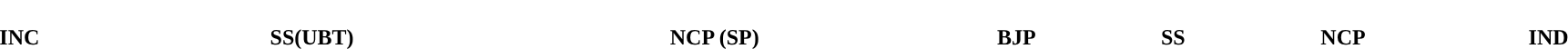<table style="width:100%; text-align:center;">
<tr style="color:white;">
<td style="background:"><strong>13</strong></td>
<td style="background:"><strong>9</strong></td>
<td style="background:"><strong>8</strong></td>
<td style="background:"><strong>9</strong></td>
<td style="background:"><strong>7</strong></td>
<td style="background:"><strong>1</strong></td>
<td style="background:"><span><strong>1</strong></span></td>
</tr>
<tr>
<td><span><strong>INC</strong></span></td>
<td><span><strong>SS(UBT)</strong></span></td>
<td><span><strong>NCP (SP)</strong></span></td>
<td><span><strong>BJP</strong></span></td>
<td><span><strong>SS</strong></span></td>
<td><span><strong>NCP</strong></span></td>
<td><span><strong>IND</strong></span></td>
</tr>
</table>
